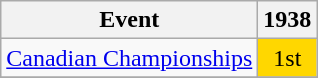<table class="wikitable">
<tr>
<th>Event</th>
<th>1938</th>
</tr>
<tr>
<td><a href='#'>Canadian Championships</a></td>
<td align="center" bgcolor="gold">1st</td>
</tr>
<tr>
</tr>
</table>
